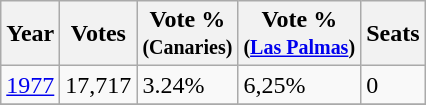<table class="wikitable">
<tr>
<th>Year</th>
<th>Votes</th>
<th>Vote %<br><small>(Canaries)</small></th>
<th>Vote %<br><small>(<a href='#'>Las Palmas</a>)</small></th>
<th>Seats</th>
</tr>
<tr>
<td><a href='#'>1977</a></td>
<td>17,717</td>
<td>3.24%</td>
<td>6,25%</td>
<td>0</td>
</tr>
<tr>
</tr>
</table>
